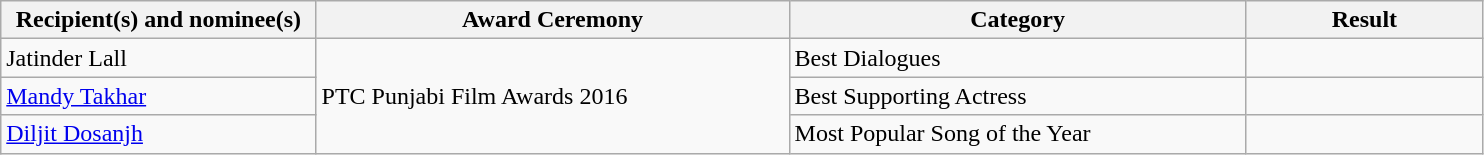<table class="wikitable plainrowheaders">
<tr>
<th width=20%>Recipient(s) and nominee(s)</th>
<th width=30%>Award Ceremony</th>
<th width=29%>Category</th>
<th width=15%>Result</th>
</tr>
<tr>
<td>Jatinder Lall</td>
<td rowspan="3">PTC Punjabi Film Awards 2016</td>
<td>Best Dialogues</td>
<td></td>
</tr>
<tr>
<td><a href='#'>Mandy Takhar</a></td>
<td>Best Supporting Actress</td>
<td></td>
</tr>
<tr>
<td><a href='#'>Diljit Dosanjh</a></td>
<td>Most Popular Song of the Year</td>
<td></td>
</tr>
</table>
